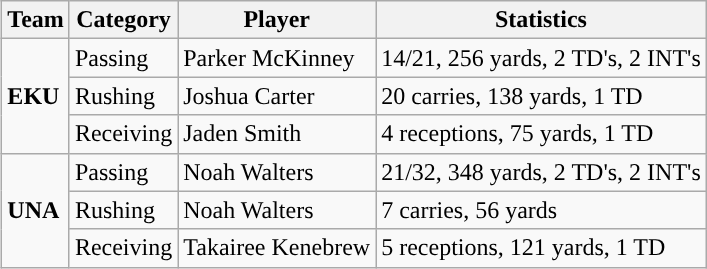<table class="wikitable" style="float: right;">
<tr>
<th>Team</th>
<th>Category</th>
<th>Player</th>
<th>Statistics</th>
</tr>
<tr>
<td rowspan=3><strong>EKU</strong></td>
<td>Passing</td>
<td>Parker McKinney</td>
<td>14/21, 256 yards, 2 TD's, 2 INT's</td>
</tr>
<tr>
<td>Rushing</td>
<td>Joshua Carter</td>
<td>20 carries, 138 yards, 1 TD</td>
</tr>
<tr>
<td>Receiving</td>
<td>Jaden Smith</td>
<td>4 receptions, 75 yards, 1 TD</td>
</tr>
<tr>
<td rowspan=3><strong>UNA</strong></td>
<td>Passing</td>
<td>Noah Walters</td>
<td>21/32, 348 yards, 2 TD's, 2 INT's</td>
</tr>
<tr>
<td>Rushing</td>
<td>Noah Walters</td>
<td>7 carries, 56 yards</td>
</tr>
<tr>
<td>Receiving</td>
<td>Takairee Kenebrew</td>
<td>5 receptions, 121 yards, 1 TD</td>
</tr>
</table>
